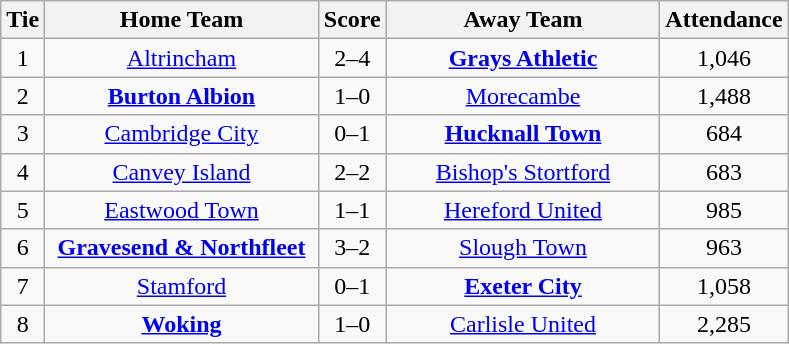<table class="wikitable" style="text-align:center;">
<tr>
<th width=20>Tie</th>
<th width=175>Home Team</th>
<th width=20>Score</th>
<th width=175>Away Team</th>
<th width=20>Attendance</th>
</tr>
<tr>
<td>1</td>
<td><a href='#'>Altrincham</a></td>
<td>2–4</td>
<td><strong><a href='#'>Grays Athletic</a></strong></td>
<td>1,046</td>
</tr>
<tr>
<td>2</td>
<td><strong><a href='#'>Burton Albion</a></strong></td>
<td>1–0</td>
<td><a href='#'>Morecambe</a></td>
<td>1,488</td>
</tr>
<tr>
<td>3</td>
<td><a href='#'>Cambridge City</a></td>
<td>0–1</td>
<td><strong><a href='#'>Hucknall Town</a></strong></td>
<td>684</td>
</tr>
<tr>
<td>4</td>
<td><a href='#'>Canvey Island</a></td>
<td>2–2</td>
<td><a href='#'>Bishop's Stortford</a></td>
<td>683</td>
</tr>
<tr>
<td>5</td>
<td><a href='#'>Eastwood Town</a></td>
<td>1–1</td>
<td><a href='#'>Hereford United</a></td>
<td>985</td>
</tr>
<tr>
<td>6</td>
<td><strong><a href='#'>Gravesend & Northfleet</a></strong></td>
<td>3–2</td>
<td><a href='#'>Slough Town</a></td>
<td>963</td>
</tr>
<tr>
<td>7</td>
<td><a href='#'>Stamford</a></td>
<td>0–1</td>
<td><strong><a href='#'>Exeter City</a></strong></td>
<td>1,058</td>
</tr>
<tr>
<td>8</td>
<td><strong><a href='#'>Woking</a></strong></td>
<td>1–0</td>
<td><a href='#'>Carlisle United</a></td>
<td>2,285</td>
</tr>
</table>
